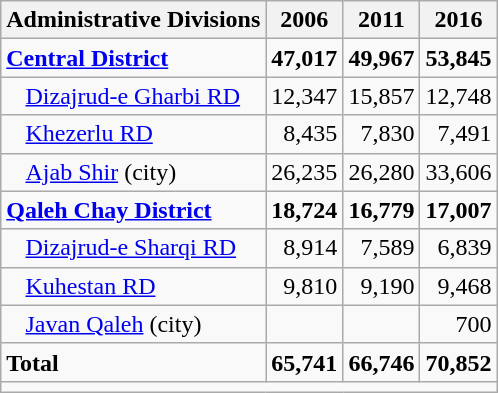<table class="wikitable">
<tr>
<th>Administrative Divisions</th>
<th>2006</th>
<th>2011</th>
<th>2016</th>
</tr>
<tr>
<td><strong><a href='#'>Central District</a></strong></td>
<td style="text-align: right;"><strong>47,017</strong></td>
<td style="text-align: right;"><strong>49,967</strong></td>
<td style="text-align: right;"><strong>53,845</strong></td>
</tr>
<tr>
<td style="padding-left: 1em;"><a href='#'>Dizajrud-e Gharbi RD</a></td>
<td style="text-align: right;">12,347</td>
<td style="text-align: right;">15,857</td>
<td style="text-align: right;">12,748</td>
</tr>
<tr>
<td style="padding-left: 1em;"><a href='#'>Khezerlu RD</a></td>
<td style="text-align: right;">8,435</td>
<td style="text-align: right;">7,830</td>
<td style="text-align: right;">7,491</td>
</tr>
<tr>
<td style="padding-left: 1em;"><a href='#'>Ajab Shir</a> (city)</td>
<td style="text-align: right;">26,235</td>
<td style="text-align: right;">26,280</td>
<td style="text-align: right;">33,606</td>
</tr>
<tr>
<td><strong><a href='#'>Qaleh Chay District</a></strong></td>
<td style="text-align: right;"><strong>18,724</strong></td>
<td style="text-align: right;"><strong>16,779</strong></td>
<td style="text-align: right;"><strong>17,007</strong></td>
</tr>
<tr>
<td style="padding-left: 1em;"><a href='#'>Dizajrud-e Sharqi RD</a></td>
<td style="text-align: right;">8,914</td>
<td style="text-align: right;">7,589</td>
<td style="text-align: right;">6,839</td>
</tr>
<tr>
<td style="padding-left: 1em;"><a href='#'>Kuhestan RD</a></td>
<td style="text-align: right;">9,810</td>
<td style="text-align: right;">9,190</td>
<td style="text-align: right;">9,468</td>
</tr>
<tr>
<td style="padding-left: 1em;"><a href='#'>Javan Qaleh</a> (city)</td>
<td style="text-align: right;"></td>
<td style="text-align: right;"></td>
<td style="text-align: right;">700</td>
</tr>
<tr>
<td><strong>Total</strong></td>
<td style="text-align: right;"><strong>65,741</strong></td>
<td style="text-align: right;"><strong>66,746</strong></td>
<td style="text-align: right;"><strong>70,852</strong></td>
</tr>
<tr>
<td colspan=4></td>
</tr>
</table>
